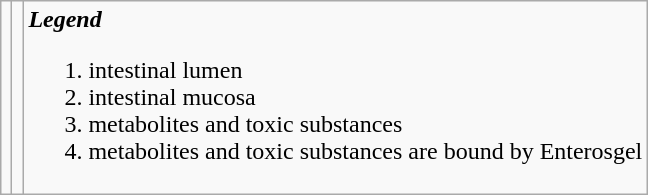<table class="wikitable">
<tr>
<td valign=top></td>
<td valign=top></td>
<td valign=top><strong><em>Legend</em></strong><br><ol><li>intestinal lumen</li><li>intestinal mucosa</li><li>metabolites and toxic substances</li><li>metabolites and toxic substances are bound by Enterosgel</li></ol></td>
</tr>
</table>
